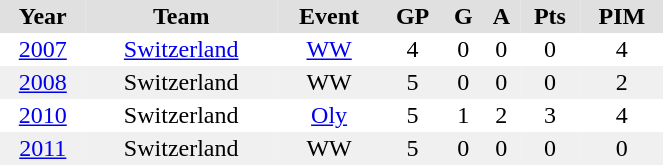<table BORDER="0" CELLPADDING="2" CELLSPACING="0" width="35%">
<tr ALIGN="center" bgcolor="#e0e0e0">
<th>Year</th>
<th>Team</th>
<th>Event</th>
<th>GP</th>
<th>G</th>
<th>A</th>
<th>Pts</th>
<th>PIM</th>
</tr>
<tr ALIGN="center">
<td><a href='#'>2007</a></td>
<td><a href='#'>Switzerland</a></td>
<td><a href='#'>WW</a></td>
<td>4</td>
<td>0</td>
<td>0</td>
<td>0</td>
<td>4</td>
</tr>
<tr ALIGN="center" bgcolor="#f0f0f0">
<td><a href='#'>2008</a></td>
<td>Switzerland</td>
<td>WW</td>
<td>5</td>
<td>0</td>
<td>0</td>
<td>0</td>
<td>2</td>
</tr>
<tr ALIGN="center">
<td><a href='#'>2010</a></td>
<td>Switzerland</td>
<td><a href='#'>Oly</a></td>
<td>5</td>
<td>1</td>
<td>2</td>
<td>3</td>
<td>4</td>
</tr>
<tr ALIGN="center" bgcolor="#f0f0f0">
<td><a href='#'>2011</a></td>
<td>Switzerland</td>
<td>WW</td>
<td>5</td>
<td>0</td>
<td>0</td>
<td>0</td>
<td>0</td>
</tr>
</table>
